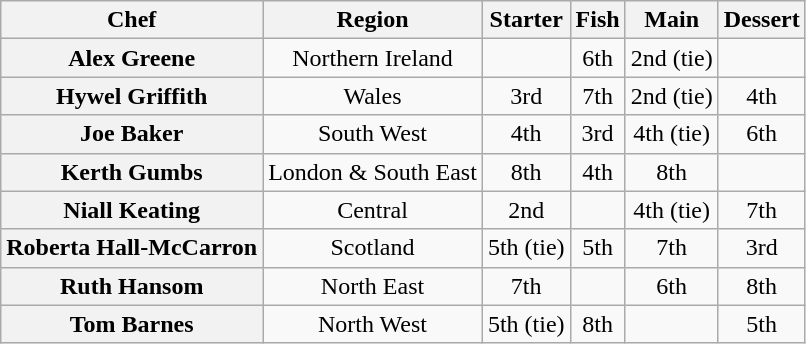<table class="wikitable sortable" style="text-align:center;">
<tr>
<th scope="col">Chef</th>
<th scope="col">Region</th>
<th scope="col">Starter</th>
<th scope="col">Fish</th>
<th scope="col">Main</th>
<th scope="col">Dessert</th>
</tr>
<tr>
<th scope="row">Alex Greene</th>
<td>Northern Ireland</td>
<td></td>
<td>6th</td>
<td>2nd (tie)</td>
<td></td>
</tr>
<tr>
<th scope="row">Hywel Griffith</th>
<td>Wales</td>
<td>3rd</td>
<td>7th</td>
<td>2nd (tie)</td>
<td>4th</td>
</tr>
<tr>
<th scope="row">Joe Baker</th>
<td>South West</td>
<td>4th</td>
<td>3rd</td>
<td>4th (tie)</td>
<td>6th</td>
</tr>
<tr>
<th scope="row">Kerth Gumbs</th>
<td>London & South East</td>
<td>8th</td>
<td>4th</td>
<td>8th</td>
<td></td>
</tr>
<tr>
<th scope="row">Niall Keating</th>
<td>Central</td>
<td>2nd</td>
<td></td>
<td>4th (tie)</td>
<td>7th</td>
</tr>
<tr>
<th scope="row">Roberta Hall-McCarron</th>
<td>Scotland</td>
<td>5th (tie)</td>
<td>5th</td>
<td>7th</td>
<td>3rd</td>
</tr>
<tr>
<th scope="row">Ruth Hansom</th>
<td>North East</td>
<td>7th</td>
<td></td>
<td>6th</td>
<td>8th</td>
</tr>
<tr>
<th scope="row">Tom Barnes</th>
<td>North West</td>
<td>5th (tie)</td>
<td>8th</td>
<td></td>
<td>5th</td>
</tr>
</table>
